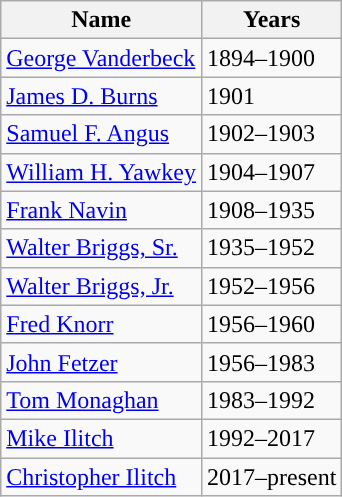<table class="wikitable">
<tr>
<th>Name</th>
<th>Years</th>
</tr>
<tr>
<td><a href='#'>George Vanderbeck</a></td>
<td>1894–1900</td>
</tr>
<tr>
<td><a href='#'>James D. Burns</a></td>
<td>1901</td>
</tr>
<tr>
<td><a href='#'>Samuel F. Angus</a></td>
<td>1902–1903</td>
</tr>
<tr>
<td><a href='#'>William H. Yawkey</a></td>
<td>1904–1907</td>
</tr>
<tr>
<td><a href='#'>Frank Navin</a></td>
<td>1908–1935</td>
</tr>
<tr>
<td><a href='#'>Walter Briggs, Sr.</a></td>
<td>1935–1952</td>
</tr>
<tr>
<td><a href='#'>Walter Briggs, Jr.</a></td>
<td>1952–1956</td>
</tr>
<tr>
<td><a href='#'>Fred Knorr</a></td>
<td>1956–1960</td>
</tr>
<tr>
<td><a href='#'>John Fetzer</a></td>
<td>1956–1983</td>
</tr>
<tr>
<td><a href='#'>Tom Monaghan</a></td>
<td>1983–1992</td>
</tr>
<tr>
<td><a href='#'>Mike Ilitch</a></td>
<td>1992–2017</td>
</tr>
<tr>
<td><a href='#'>Christopher Ilitch</a></td>
<td>2017–present</td>
</tr>
</table>
